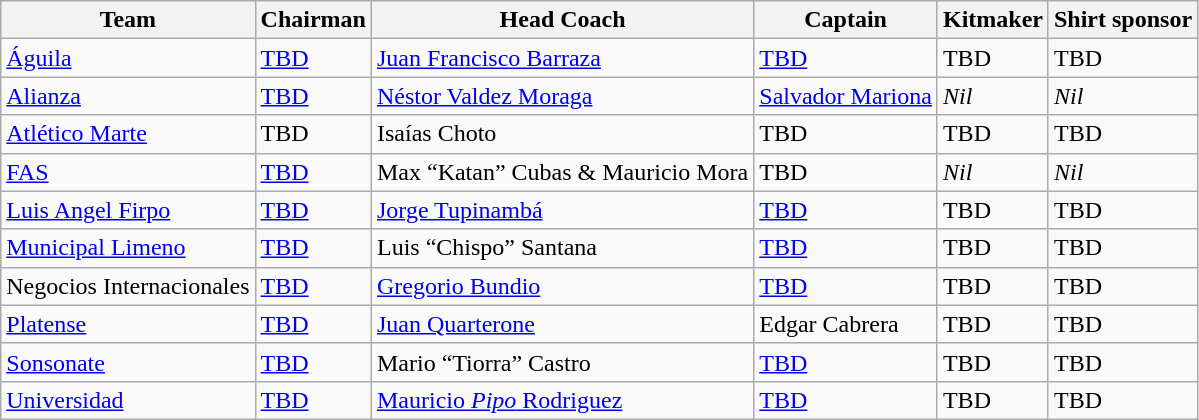<table class="wikitable sortable" style="text-align: left;">
<tr>
<th>Team</th>
<th>Chairman</th>
<th>Head Coach</th>
<th>Captain</th>
<th>Kitmaker</th>
<th>Shirt sponsor</th>
</tr>
<tr>
<td><a href='#'>Águila</a></td>
<td> <a href='#'>TBD</a></td>
<td> <a href='#'>Juan Francisco Barraza</a></td>
<td> <a href='#'>TBD</a></td>
<td>TBD</td>
<td>TBD</td>
</tr>
<tr>
<td><a href='#'>Alianza</a></td>
<td> <a href='#'>TBD</a></td>
<td> <a href='#'>Néstor Valdez Moraga</a></td>
<td> <a href='#'>Salvador Mariona</a></td>
<td><em>Nil</em></td>
<td><em>Nil</em></td>
</tr>
<tr>
<td><a href='#'>Atlético Marte</a></td>
<td> TBD</td>
<td> Isaías Choto</td>
<td> TBD</td>
<td>TBD</td>
<td>TBD</td>
</tr>
<tr>
<td><a href='#'>FAS</a></td>
<td> <a href='#'>TBD</a></td>
<td> Max “Katan” Cubas & Mauricio Mora</td>
<td> TBD</td>
<td><em>Nil</em></td>
<td><em>Nil</em></td>
</tr>
<tr>
<td><a href='#'>Luis Angel Firpo</a></td>
<td> <a href='#'>TBD</a></td>
<td> <a href='#'>Jorge Tupinambá</a></td>
<td> <a href='#'>TBD</a></td>
<td>TBD</td>
<td>TBD</td>
</tr>
<tr>
<td><a href='#'>Municipal Limeno</a></td>
<td> <a href='#'>TBD</a></td>
<td>  Luis “Chispo” Santana</td>
<td> <a href='#'>TBD</a></td>
<td>TBD</td>
<td>TBD</td>
</tr>
<tr>
<td>Negocios Internacionales</td>
<td> <a href='#'>TBD</a></td>
<td> <a href='#'>Gregorio Bundio</a></td>
<td> <a href='#'>TBD</a></td>
<td>TBD</td>
<td>TBD</td>
</tr>
<tr>
<td><a href='#'>Platense</a></td>
<td> <a href='#'>TBD</a></td>
<td> <a href='#'>Juan Quarterone</a></td>
<td> Edgar Cabrera</td>
<td>TBD</td>
<td>TBD</td>
</tr>
<tr>
<td><a href='#'>Sonsonate</a></td>
<td> <a href='#'>TBD</a></td>
<td> Mario “Tiorra” Castro</td>
<td> <a href='#'>TBD</a></td>
<td>TBD</td>
<td>TBD</td>
</tr>
<tr>
<td><a href='#'>Universidad</a></td>
<td> <a href='#'>TBD</a></td>
<td> <a href='#'>Mauricio <em>Pipo</em> Rodriguez</a></td>
<td> <a href='#'>TBD</a></td>
<td>TBD</td>
<td>TBD</td>
</tr>
</table>
